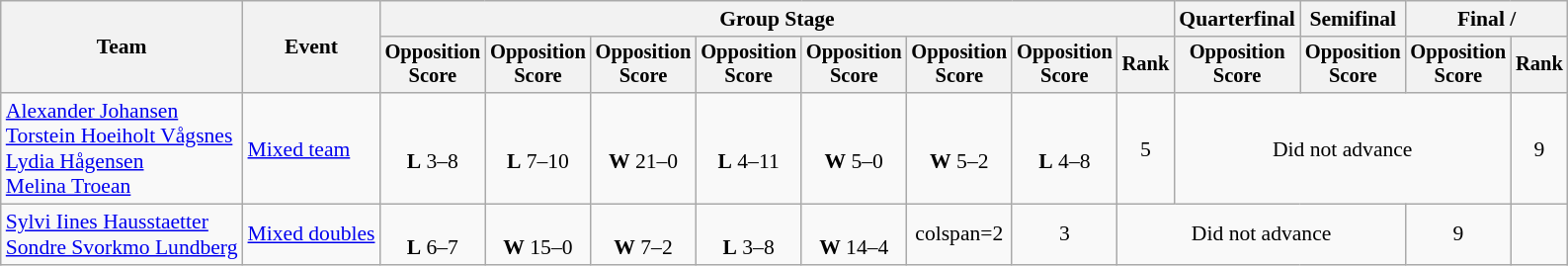<table class="wikitable" style="font-size:90%">
<tr>
<th rowspan=2>Team</th>
<th rowspan=2>Event</th>
<th colspan=8>Group Stage</th>
<th>Quarterfinal</th>
<th>Semifinal</th>
<th colspan=2>Final / </th>
</tr>
<tr style="font-size:95%">
<th>Opposition <br> Score</th>
<th>Opposition <br> Score</th>
<th>Opposition <br> Score</th>
<th>Opposition <br> Score</th>
<th>Opposition <br> Score</th>
<th>Opposition <br> Score</th>
<th>Opposition <br> Score</th>
<th>Rank</th>
<th>Opposition <br> Score</th>
<th>Opposition <br> Score</th>
<th>Opposition <br> Score</th>
<th>Rank</th>
</tr>
<tr align=center>
<td align=left><a href='#'>Alexander Johansen</a><br><a href='#'>Torstein Hoeiholt Vågsnes</a><br><a href='#'>Lydia Hågensen</a><br><a href='#'>Melina Troean</a></td>
<td align=left><a href='#'>Mixed team</a></td>
<td><br><strong>L</strong> 3–8</td>
<td><br><strong>L</strong> 7–10</td>
<td><br><strong>W</strong> 21–0</td>
<td><br><strong>L</strong> 4–11</td>
<td><br><strong>W</strong> 5–0</td>
<td><br><strong>W</strong> 5–2</td>
<td><br><strong>L</strong> 4–8</td>
<td>5</td>
<td colspan=3>Did not advance</td>
<td>9</td>
</tr>
<tr align=center>
<td align=left><a href='#'>Sylvi Iines Hausstaetter</a><br><a href='#'>Sondre Svorkmo Lundberg</a></td>
<td align=left><a href='#'>Mixed doubles</a></td>
<td><br><strong>L</strong> 6–7</td>
<td><br><strong>W</strong> 15–0</td>
<td><br><strong>W</strong> 7–2</td>
<td><br><strong>L</strong> 3–8</td>
<td><br><strong>W</strong> 14–4</td>
<td>colspan=2</td>
<td>3</td>
<td colspan=3>Did not advance</td>
<td>9</td>
</tr>
</table>
